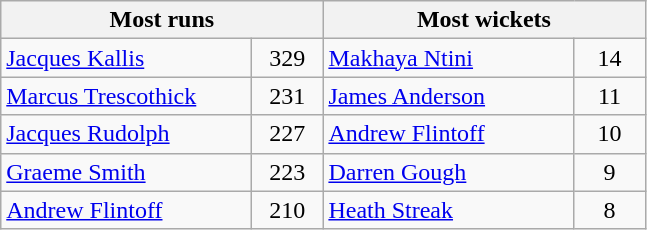<table class="wikitable">
<tr>
<th colspan="2" align="center">Most runs</th>
<th colspan="2" align="center">Most wickets</th>
</tr>
<tr>
<td width=160> <a href='#'>Jacques Kallis</a></td>
<td width=40 align=center>329</td>
<td width=160> <a href='#'>Makhaya Ntini</a></td>
<td width=40 align=center>14</td>
</tr>
<tr>
<td> <a href='#'>Marcus Trescothick</a></td>
<td align=center>231</td>
<td> <a href='#'>James Anderson</a></td>
<td align=center>11</td>
</tr>
<tr>
<td> <a href='#'>Jacques Rudolph</a></td>
<td align=center>227</td>
<td> <a href='#'>Andrew Flintoff</a></td>
<td align=center>10</td>
</tr>
<tr>
<td> <a href='#'>Graeme Smith</a></td>
<td align=center>223</td>
<td> <a href='#'>Darren Gough</a></td>
<td align=center>9</td>
</tr>
<tr>
<td> <a href='#'>Andrew Flintoff</a></td>
<td align=center>210</td>
<td> <a href='#'>Heath Streak</a></td>
<td align=center>8</td>
</tr>
</table>
